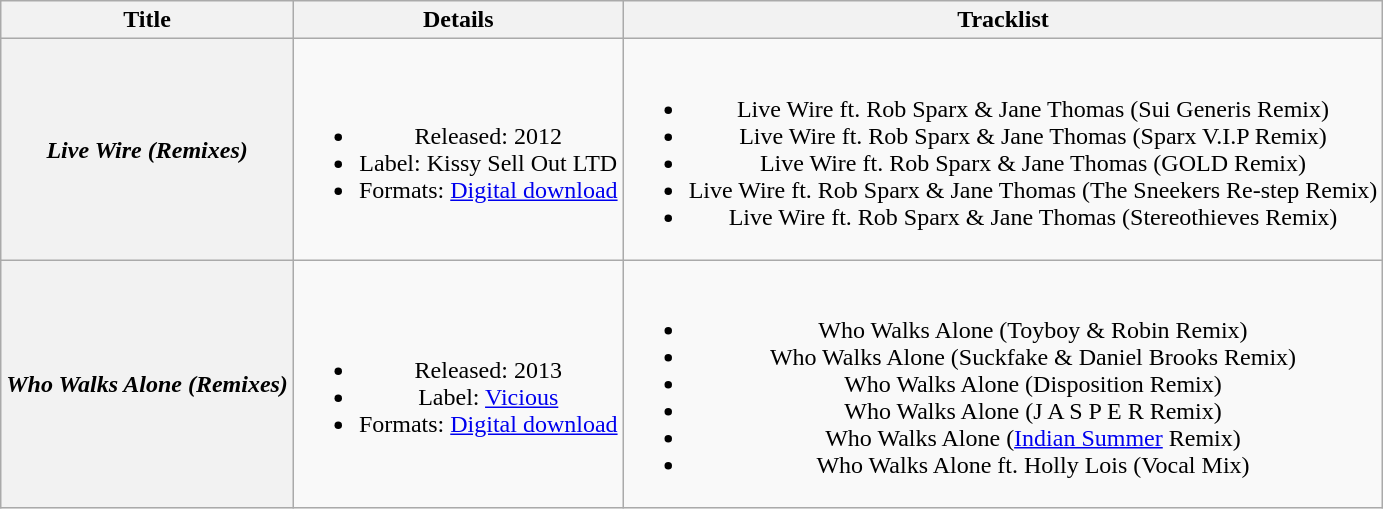<table class="wikitable plainrowheaders" style="text-align:center;">
<tr>
<th scope="col">Title</th>
<th scope="col">Details</th>
<th scope="col">Tracklist</th>
</tr>
<tr>
<th scope="row"><em>Live Wire (Remixes)</em></th>
<td><br><ul><li>Released: 2012</li><li>Label: Kissy Sell Out LTD</li><li>Formats: <a href='#'>Digital download</a></li></ul></td>
<td><br><ul><li>Live Wire ft. Rob Sparx & Jane Thomas (Sui Generis Remix)</li><li>Live Wire ft. Rob Sparx & Jane Thomas (Sparx V.I.P Remix)</li><li>Live Wire ft. Rob Sparx & Jane Thomas (GOLD Remix)</li><li>Live Wire ft. Rob Sparx & Jane Thomas (The Sneekers Re-step Remix)</li><li>Live Wire ft. Rob Sparx & Jane Thomas (Stereothieves Remix)</li></ul></td>
</tr>
<tr>
<th scope="row"><em>Who Walks Alone (Remixes)</em></th>
<td><br><ul><li>Released: 2013</li><li>Label: <a href='#'>Vicious</a></li><li>Formats: <a href='#'>Digital download</a></li></ul></td>
<td><br><ul><li>Who Walks Alone (Toyboy & Robin Remix)</li><li>Who Walks Alone (Suckfake & Daniel Brooks Remix)</li><li>Who Walks Alone (Disposition Remix)</li><li>Who Walks Alone (J A S P E R Remix)</li><li>Who Walks Alone (<a href='#'>Indian Summer</a> Remix)</li><li>Who Walks Alone ft. Holly Lois (Vocal Mix)</li></ul></td>
</tr>
</table>
